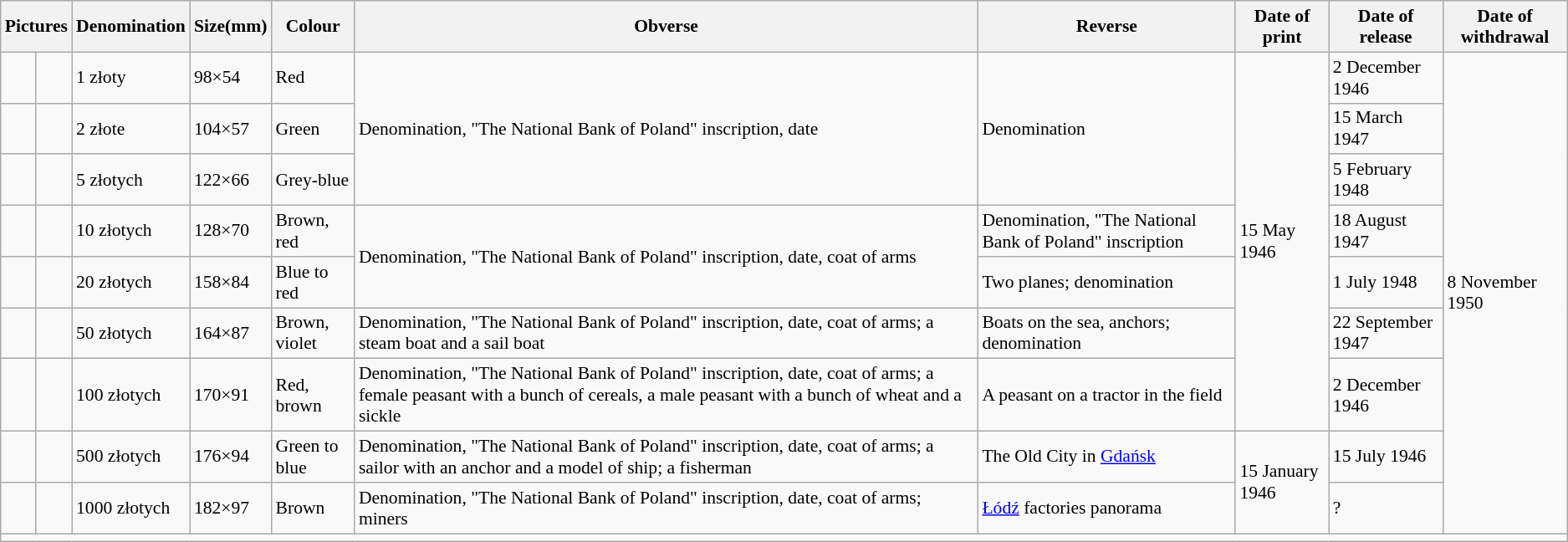<table class="wikitable sortable" style="font-size: 90%">
<tr>
<th colspan="2">Pictures</th>
<th>Denomination</th>
<th>Size(mm)</th>
<th>Colour</th>
<th>Obverse</th>
<th>Reverse</th>
<th>Date of print</th>
<th>Date of release</th>
<th>Date of withdrawal</th>
</tr>
<tr>
<td></td>
<td></td>
<td>1 złoty</td>
<td>98×54</td>
<td>Red</td>
<td rowspan="3">Denomination, "The National Bank of Poland" inscription, date</td>
<td rowspan="3">Denomination</td>
<td rowspan="7">15 May 1946</td>
<td>2 December 1946</td>
<td rowspan="9">8 November 1950</td>
</tr>
<tr>
<td></td>
<td></td>
<td>2 złote</td>
<td>104×57</td>
<td>Green</td>
<td>15 March 1947</td>
</tr>
<tr>
<td></td>
<td></td>
<td>5 złotych</td>
<td>122×66</td>
<td>Grey-blue</td>
<td>5 February 1948</td>
</tr>
<tr>
<td></td>
<td></td>
<td>10 złotych</td>
<td>128×70</td>
<td>Brown, red</td>
<td rowspan="2">Denomination, "The National Bank of Poland" inscription, date, coat of arms</td>
<td>Denomination, "The National Bank of Poland" inscription</td>
<td>18 August 1947</td>
</tr>
<tr>
<td></td>
<td></td>
<td>20 złotych</td>
<td>158×84</td>
<td>Blue to red</td>
<td>Two planes; denomination</td>
<td>1 July 1948</td>
</tr>
<tr>
<td></td>
<td></td>
<td>50 złotych</td>
<td>164×87</td>
<td>Brown, violet</td>
<td>Denomination, "The National Bank of Poland" inscription, date, coat of arms; a steam boat and a sail boat</td>
<td>Boats on the sea, anchors; denomination</td>
<td>22 September 1947</td>
</tr>
<tr>
<td></td>
<td></td>
<td>100 złotych</td>
<td>170×91</td>
<td>Red, brown</td>
<td>Denomination, "The National Bank of Poland" inscription, date, coat of arms; a female peasant with a bunch of cereals, a male peasant with a bunch of wheat and a sickle</td>
<td>A peasant on a tractor in the field</td>
<td>2 December 1946</td>
</tr>
<tr>
<td></td>
<td></td>
<td>500 złotych</td>
<td>176×94</td>
<td>Green to blue</td>
<td>Denomination, "The National Bank of Poland" inscription, date, coat of arms; a sailor with an anchor and a model of ship; a fisherman</td>
<td>The Old City in <a href='#'>Gdańsk</a></td>
<td rowspan="2">15 January 1946</td>
<td>15 July 1946</td>
</tr>
<tr>
<td></td>
<td></td>
<td>1000 złotych</td>
<td>182×97</td>
<td>Brown</td>
<td>Denomination, "The National Bank of Poland" inscription, date, coat of arms; miners</td>
<td><a href='#'>Łódź</a> factories panorama</td>
<td>?</td>
</tr>
<tr>
<td colspan="10"></td>
</tr>
</table>
